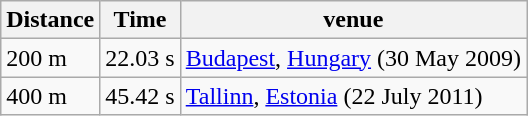<table class="wikitable">
<tr>
<th>Distance</th>
<th>Time</th>
<th>venue</th>
</tr>
<tr>
<td>200 m</td>
<td>22.03 s</td>
<td><a href='#'>Budapest</a>, <a href='#'>Hungary</a> (30 May 2009)</td>
</tr>
<tr>
<td>400 m</td>
<td>45.42 s</td>
<td><a href='#'>Tallinn</a>, <a href='#'>Estonia</a> (22 July 2011)</td>
</tr>
</table>
